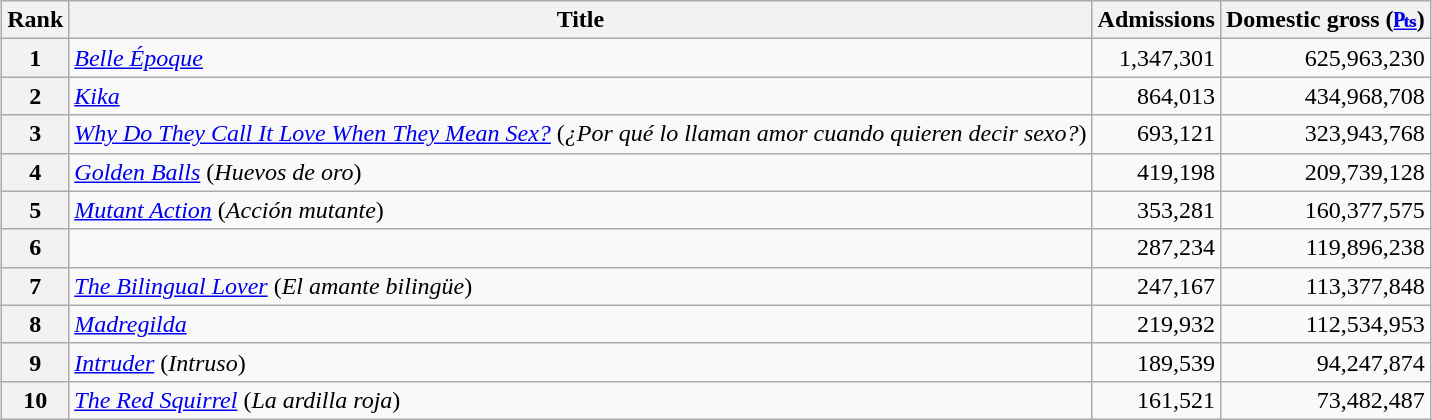<table class="wikitable" style="margin:1em auto;">
<tr>
<th>Rank</th>
<th>Title</th>
<th>Admissions</th>
<th>Domestic gross (<a href='#'>₧</a>)</th>
</tr>
<tr>
<th align = "center">1</th>
<td><em><a href='#'>Belle Époque</a></em></td>
<td align = "right">1,347,301</td>
<td align = "right">625,963,230</td>
</tr>
<tr>
<th align = "center">2</th>
<td><em><a href='#'>Kika</a></em></td>
<td align = "right">864,013</td>
<td align = "right">434,968,708</td>
</tr>
<tr>
<th align = "center">3</th>
<td><em><a href='#'>Why Do They Call It Love When They Mean Sex?</a></em> (<em>¿Por qué lo llaman amor cuando quieren decir sexo?</em>)</td>
<td align = "right">693,121</td>
<td align = "right">323,943,768</td>
</tr>
<tr>
<th align = "center">4</th>
<td><em><a href='#'>Golden Balls</a></em> (<em>Huevos de oro</em>)</td>
<td align = "right">419,198</td>
<td align = "right">209,739,128</td>
</tr>
<tr>
<th align = "center">5</th>
<td><em><a href='#'>Mutant Action</a></em> (<em>Acción mutante</em>)</td>
<td align = "right">353,281</td>
<td align = "right">160,377,575</td>
</tr>
<tr>
<th align = "center">6</th>
<td><em></em></td>
<td align = "right">287,234</td>
<td align = "right">119,896,238</td>
</tr>
<tr>
<th align = "center">7</th>
<td><em><a href='#'>The Bilingual Lover</a></em> (<em>El amante bilingüe</em>)</td>
<td align = "right">247,167</td>
<td align = "right">113,377,848</td>
</tr>
<tr>
<th align = "center">8</th>
<td><em><a href='#'>Madregilda</a></em></td>
<td align = "right">219,932</td>
<td align = "right">112,534,953</td>
</tr>
<tr>
<th align = "center">9</th>
<td><em><a href='#'>Intruder</a></em> (<em>Intruso</em>)</td>
<td align = "right">189,539</td>
<td align = "right">94,247,874</td>
</tr>
<tr>
<th align = "center">10</th>
<td><em><a href='#'>The Red Squirrel</a></em> (<em>La ardilla roja</em>)</td>
<td align = "right">161,521</td>
<td align = "right">73,482,487</td>
</tr>
</table>
